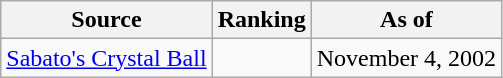<table class="wikitable">
<tr>
<th>Source</th>
<th>Ranking</th>
<th>As of</th>
</tr>
<tr>
<td><a href='#'>Sabato's Crystal Ball</a></td>
<td></td>
<td>November 4, 2002</td>
</tr>
</table>
